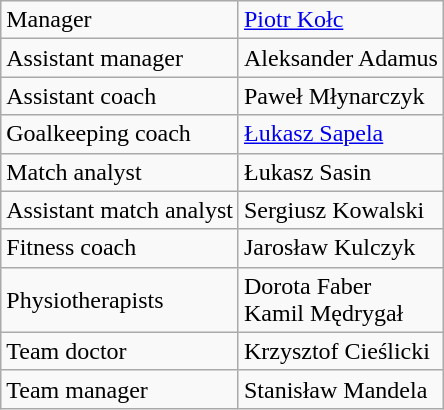<table class="wikitable">
<tr>
<td>Manager</td>
<td> <a href='#'>Piotr Kołc</a></td>
</tr>
<tr>
<td>Assistant manager</td>
<td> Aleksander Adamus</td>
</tr>
<tr>
<td>Assistant coach</td>
<td> Paweł Młynarczyk</td>
</tr>
<tr>
<td>Goalkeeping coach</td>
<td> <a href='#'>Łukasz Sapela</a></td>
</tr>
<tr>
<td>Match analyst</td>
<td> Łukasz Sasin</td>
</tr>
<tr>
<td>Assistant match analyst</td>
<td> Sergiusz Kowalski</td>
</tr>
<tr>
<td>Fitness coach</td>
<td> Jarosław Kulczyk</td>
</tr>
<tr>
<td>Physiotherapists</td>
<td> Dorota Faber<br> Kamil Mędrygał</td>
</tr>
<tr>
<td>Team doctor</td>
<td> Krzysztof Cieślicki</td>
</tr>
<tr>
<td>Team manager</td>
<td> Stanisław Mandela</td>
</tr>
</table>
